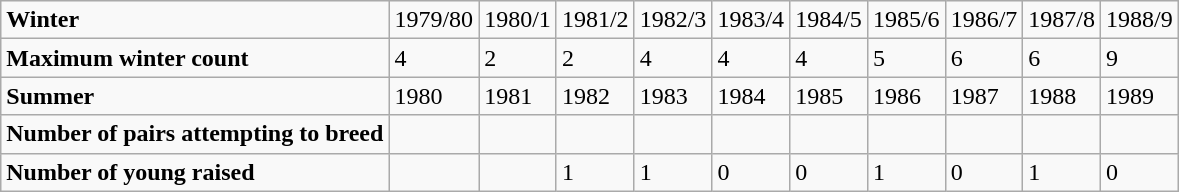<table class="wikitable">
<tr>
<td><strong>Winter</strong></td>
<td>1979/80</td>
<td>1980/1</td>
<td>1981/2</td>
<td>1982/3</td>
<td>1983/4</td>
<td>1984/5</td>
<td>1985/6</td>
<td>1986/7</td>
<td>1987/8</td>
<td>1988/9</td>
</tr>
<tr>
<td><strong>Maximum winter count</strong></td>
<td>4</td>
<td>2</td>
<td>2</td>
<td>4</td>
<td>4</td>
<td>4</td>
<td>5</td>
<td>6</td>
<td>6</td>
<td>9</td>
</tr>
<tr>
<td><strong>Summer</strong></td>
<td>1980</td>
<td>1981</td>
<td>1982</td>
<td>1983</td>
<td>1984</td>
<td>1985</td>
<td>1986</td>
<td>1987</td>
<td>1988</td>
<td>1989</td>
</tr>
<tr>
<td><strong>Number of pairs attempting to breed</strong></td>
<td></td>
<td></td>
<td></td>
<td></td>
<td></td>
<td></td>
<td></td>
<td></td>
<td></td>
<td></td>
</tr>
<tr>
<td><strong>Number of young raised</strong></td>
<td></td>
<td></td>
<td>1</td>
<td>1</td>
<td>0</td>
<td>0</td>
<td>1</td>
<td>0</td>
<td>1</td>
<td>0</td>
</tr>
</table>
